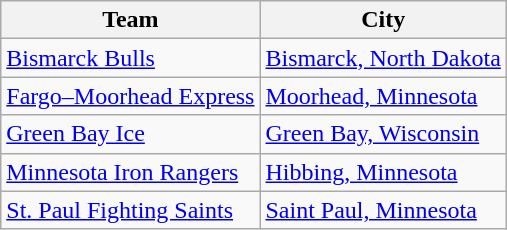<table class="wikitable">
<tr>
<th>Team</th>
<th>City</th>
</tr>
<tr>
<td><a href='#'>Bismarck Bulls</a></td>
<td><a href='#'>Bismarck, North Dakota</a></td>
</tr>
<tr>
<td><a href='#'>Fargo–Moorhead Express</a></td>
<td><a href='#'>Moorhead, Minnesota</a></td>
</tr>
<tr>
<td><a href='#'>Green Bay Ice</a></td>
<td><a href='#'>Green Bay, Wisconsin</a></td>
</tr>
<tr>
<td><a href='#'>Minnesota Iron Rangers</a></td>
<td><a href='#'>Hibbing, Minnesota</a></td>
</tr>
<tr>
<td><a href='#'>St. Paul Fighting Saints</a></td>
<td><a href='#'>Saint Paul, Minnesota</a></td>
</tr>
</table>
